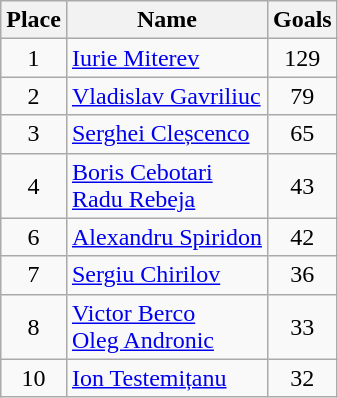<table class="wikitable">
<tr>
<th>Place</th>
<th>Name</th>
<th>Goals</th>
</tr>
<tr>
<td align=center>1</td>
<td align=left> <a href='#'>Iurie Miterev</a></td>
<td align=center>129</td>
</tr>
<tr>
<td align=center>2</td>
<td align=left> <a href='#'>Vladislav Gavriliuc</a></td>
<td align=center>79</td>
</tr>
<tr>
<td align=center>3</td>
<td align=left> <a href='#'>Serghei Cleșcenco</a></td>
<td align=center>65</td>
</tr>
<tr>
<td align=center>4</td>
<td align=left> <a href='#'>Boris Cebotari</a><br> <a href='#'>Radu Rebeja</a></td>
<td align=center>43</td>
</tr>
<tr>
<td align=center>6</td>
<td align=left> <a href='#'>Alexandru Spiridon</a></td>
<td align=center>42</td>
</tr>
<tr>
<td align=center>7</td>
<td align=left> <a href='#'>Sergiu Chirilov</a></td>
<td align=center>36</td>
</tr>
<tr>
<td align=center>8</td>
<td align=left> <a href='#'>Victor Berco</a><br> <a href='#'>Oleg Andronic</a></td>
<td align=center>33</td>
</tr>
<tr>
<td align=center>10</td>
<td align=left> <a href='#'>Ion Testemițanu</a></td>
<td align=center>32</td>
</tr>
</table>
